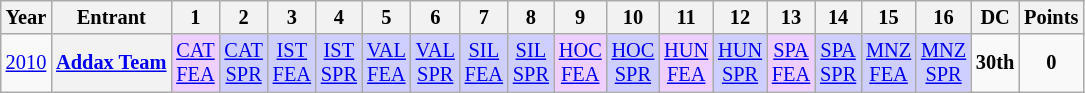<table class="wikitable" style="text-align:center; font-size:85%">
<tr>
<th>Year</th>
<th>Entrant</th>
<th>1</th>
<th>2</th>
<th>3</th>
<th>4</th>
<th>5</th>
<th>6</th>
<th>7</th>
<th>8</th>
<th>9</th>
<th>10</th>
<th>11</th>
<th>12</th>
<th>13</th>
<th>14</th>
<th>15</th>
<th>16</th>
<th>DC</th>
<th>Points</th>
</tr>
<tr>
<td><a href='#'>2010</a></td>
<th nowrap><a href='#'>Addax Team</a></th>
<td style="background:#EFCFFF;"><a href='#'>CAT<br>FEA</a><br></td>
<td style="background:#CFCFFF;"><a href='#'>CAT<br>SPR</a><br></td>
<td style="background:#CFCFFF;"><a href='#'>IST<br>FEA</a><br></td>
<td style="background:#CFCFFF;"><a href='#'>IST<br>SPR</a><br></td>
<td style="background:#CFCFFF;"><a href='#'>VAL<br>FEA</a><br></td>
<td style="background:#CFCFFF;"><a href='#'>VAL<br>SPR</a><br></td>
<td style="background:#CFCFFF;"><a href='#'>SIL<br>FEA</a><br></td>
<td style="background:#CFCFFF;"><a href='#'>SIL<br>SPR</a><br></td>
<td style="background:#EFCFFF;"><a href='#'>HOC<br>FEA</a><br></td>
<td style="background:#CFCFFF;"><a href='#'>HOC<br>SPR</a><br></td>
<td style="background:#EFCFFF;"><a href='#'>HUN<br>FEA</a><br></td>
<td style="background:#CFCFFF;"><a href='#'>HUN<br>SPR</a><br></td>
<td style="background:#EFCFFF;"><a href='#'>SPA<br>FEA</a><br></td>
<td style="background:#CFCFFF;"><a href='#'>SPA<br>SPR</a><br></td>
<td style="background:#CFCFFF;"><a href='#'>MNZ<br>FEA</a><br></td>
<td style="background:#CFCFFF;"><a href='#'>MNZ<br>SPR</a><br></td>
<td><strong>30th</strong></td>
<td><strong>0</strong></td>
</tr>
</table>
